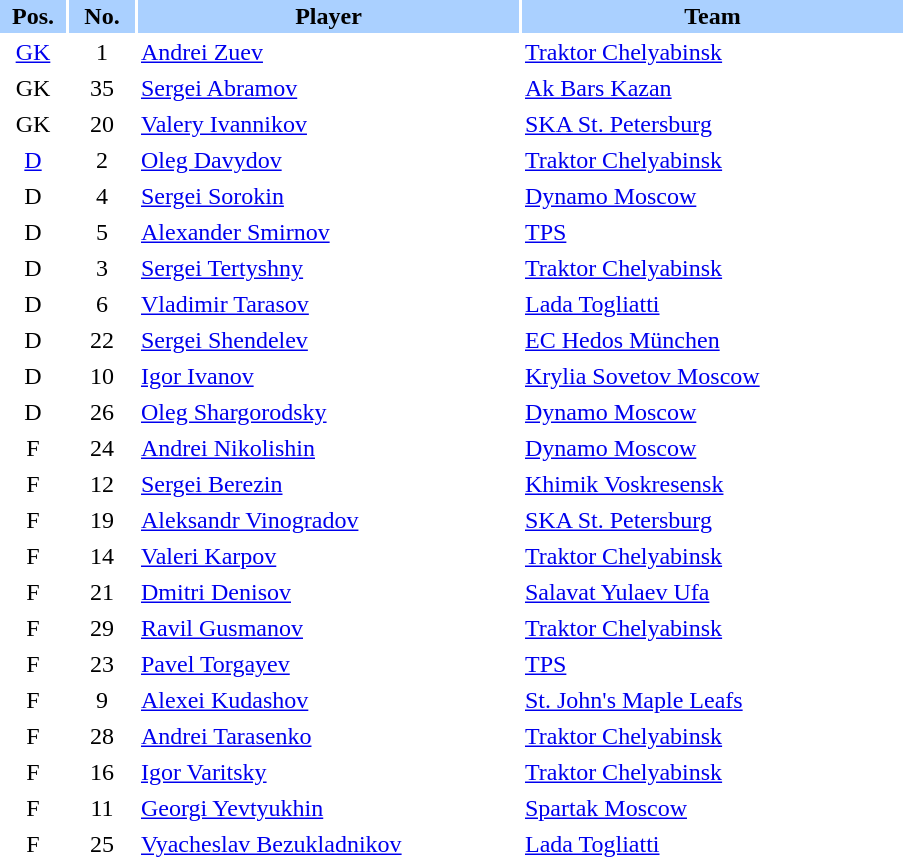<table border="0" cellspacing="2" cellpadding="2">
<tr bgcolor=AAD0FF>
<th width=40>Pos.</th>
<th width=40>No.</th>
<th width=250>Player</th>
<th width=250>Team</th>
</tr>
<tr>
<td style="text-align:center;"><a href='#'>GK</a></td>
<td style="text-align:center;">1</td>
<td><a href='#'>Andrei Zuev</a></td>
<td> <a href='#'>Traktor Chelyabinsk</a></td>
</tr>
<tr>
<td style="text-align:center;">GK</td>
<td style="text-align:center;">35</td>
<td><a href='#'>Sergei Abramov</a></td>
<td> <a href='#'>Ak Bars Kazan</a></td>
</tr>
<tr>
<td style="text-align:center;">GK</td>
<td style="text-align:center;">20</td>
<td><a href='#'>Valery Ivannikov</a></td>
<td> <a href='#'>SKA St. Petersburg</a></td>
</tr>
<tr>
<td style="text-align:center;"><a href='#'>D</a></td>
<td style="text-align:center;">2</td>
<td><a href='#'>Oleg Davydov</a></td>
<td> <a href='#'>Traktor Chelyabinsk</a></td>
</tr>
<tr>
<td style="text-align:center;">D</td>
<td style="text-align:center;">4</td>
<td><a href='#'>Sergei Sorokin</a></td>
<td> <a href='#'>Dynamo Moscow</a></td>
</tr>
<tr>
<td style="text-align:center;">D</td>
<td style="text-align:center;">5</td>
<td><a href='#'>Alexander Smirnov</a></td>
<td> <a href='#'>TPS</a></td>
</tr>
<tr>
<td style="text-align:center;">D</td>
<td style="text-align:center;">3</td>
<td><a href='#'>Sergei Tertyshny</a></td>
<td> <a href='#'>Traktor Chelyabinsk</a></td>
</tr>
<tr>
<td style="text-align:center;">D</td>
<td style="text-align:center;">6</td>
<td><a href='#'>Vladimir Tarasov</a></td>
<td> <a href='#'>Lada Togliatti</a></td>
</tr>
<tr>
<td style="text-align:center;">D</td>
<td style="text-align:center;">22</td>
<td><a href='#'>Sergei Shendelev</a></td>
<td> <a href='#'>EC Hedos München</a></td>
</tr>
<tr>
<td style="text-align:center;">D</td>
<td style="text-align:center;">10</td>
<td><a href='#'>Igor Ivanov</a></td>
<td> <a href='#'>Krylia Sovetov Moscow</a></td>
</tr>
<tr>
<td style="text-align:center;">D</td>
<td style="text-align:center;">26</td>
<td><a href='#'>Oleg Shargorodsky</a></td>
<td> <a href='#'>Dynamo Moscow</a></td>
</tr>
<tr>
<td style="text-align:center;">F</td>
<td style="text-align:center;">24</td>
<td><a href='#'>Andrei Nikolishin</a></td>
<td> <a href='#'>Dynamo Moscow</a></td>
</tr>
<tr>
<td style="text-align:center;">F</td>
<td style="text-align:center;">12</td>
<td><a href='#'>Sergei Berezin</a></td>
<td> <a href='#'>Khimik Voskresensk</a></td>
</tr>
<tr>
<td style="text-align:center;">F</td>
<td style="text-align:center;">19</td>
<td><a href='#'>Aleksandr Vinogradov</a></td>
<td> <a href='#'>SKA St. Petersburg</a></td>
</tr>
<tr>
<td style="text-align:center;">F</td>
<td style="text-align:center;">14</td>
<td><a href='#'>Valeri Karpov</a></td>
<td> <a href='#'>Traktor Chelyabinsk</a></td>
</tr>
<tr>
<td style="text-align:center;">F</td>
<td style="text-align:center;">21</td>
<td><a href='#'>Dmitri Denisov</a></td>
<td> <a href='#'>Salavat Yulaev Ufa</a></td>
</tr>
<tr>
<td style="text-align:center;">F</td>
<td style="text-align:center;">29</td>
<td><a href='#'>Ravil Gusmanov</a></td>
<td> <a href='#'>Traktor Chelyabinsk</a></td>
</tr>
<tr>
<td style="text-align:center;">F</td>
<td style="text-align:center;">23</td>
<td><a href='#'>Pavel Torgayev</a></td>
<td> <a href='#'>TPS</a></td>
</tr>
<tr>
<td style="text-align:center;">F</td>
<td style="text-align:center;">9</td>
<td><a href='#'>Alexei Kudashov</a></td>
<td> <a href='#'>St. John's Maple Leafs</a></td>
</tr>
<tr>
<td style="text-align:center;">F</td>
<td style="text-align:center;">28</td>
<td><a href='#'>Andrei Tarasenko</a></td>
<td> <a href='#'>Traktor Chelyabinsk</a></td>
</tr>
<tr>
<td style="text-align:center;">F</td>
<td style="text-align:center;">16</td>
<td><a href='#'>Igor Varitsky</a></td>
<td> <a href='#'>Traktor Chelyabinsk</a></td>
</tr>
<tr>
<td style="text-align:center;">F</td>
<td style="text-align:center;">11</td>
<td><a href='#'>Georgi Yevtyukhin</a></td>
<td> <a href='#'>Spartak Moscow</a></td>
</tr>
<tr>
<td style="text-align:center;">F</td>
<td style="text-align:center;">25</td>
<td><a href='#'>Vyacheslav Bezukladnikov</a></td>
<td> <a href='#'>Lada Togliatti</a></td>
</tr>
</table>
